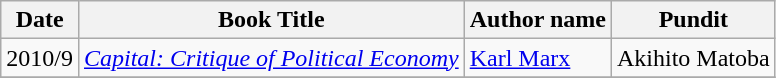<table class="wikitable">
<tr>
<th>Date</th>
<th>Book Title</th>
<th>Author name</th>
<th>Pundit</th>
</tr>
<tr>
<td>2010/9</td>
<td><em><a href='#'>Capital: Critique of Political Economy</a></em></td>
<td><a href='#'>Karl Marx</a></td>
<td>Akihito Matoba</td>
</tr>
<tr>
</tr>
</table>
